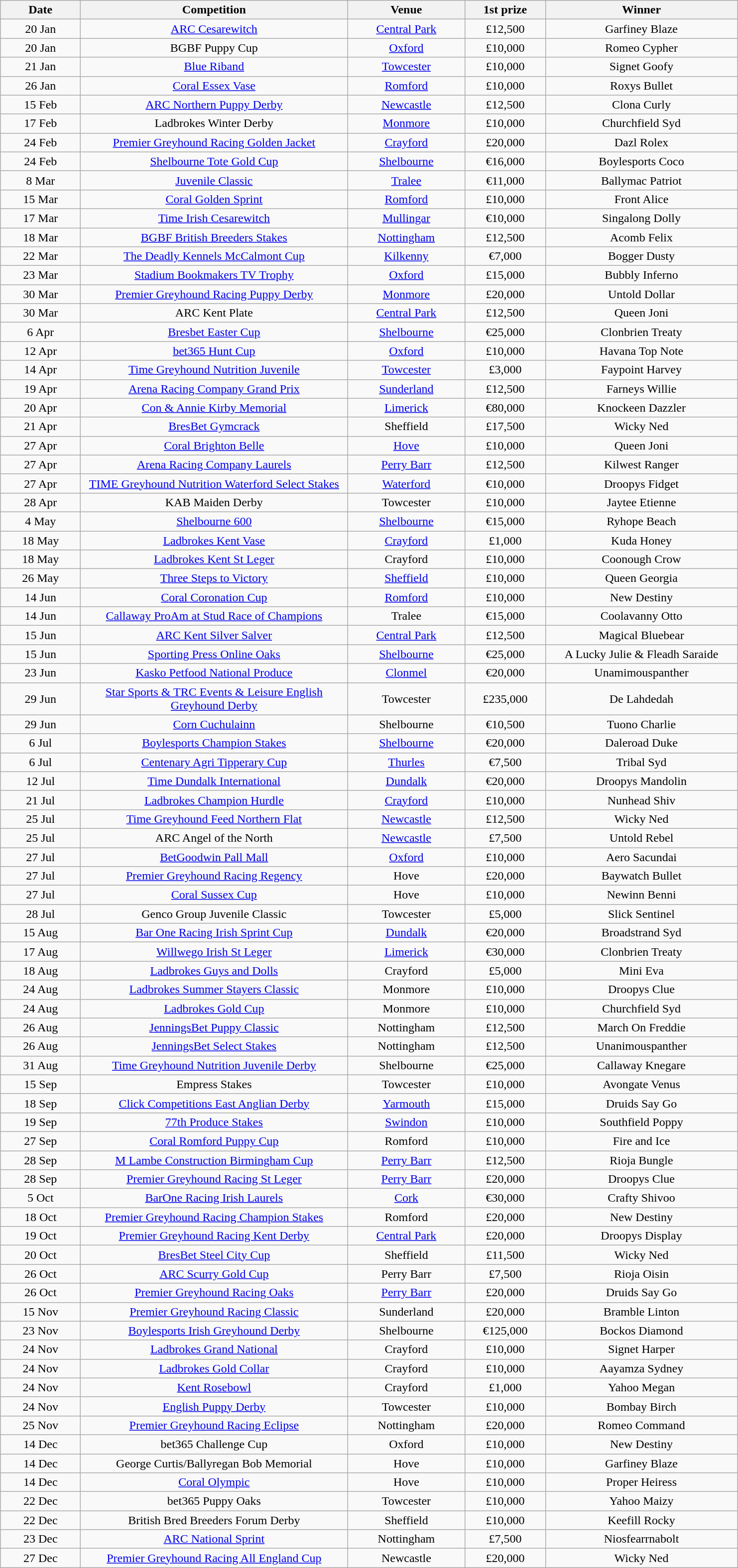<table class="wikitable sortable"" style="text-align:center">
<tr>
<th width=100 class="unsortable">Date</th>
<th width=350 class="unsortable">Competition</th>
<th width=150 class="unsortable">Venue</th>
<th width=100>1st prize</th>
<th width=250 class="unsortable">Winner</th>
</tr>
<tr>
<td>20 Jan</td>
<td><a href='#'>ARC Cesarewitch</a></td>
<td><a href='#'>Central Park</a></td>
<td>£12,500</td>
<td>Garfiney Blaze</td>
</tr>
<tr>
<td>20 Jan</td>
<td>BGBF Puppy Cup</td>
<td><a href='#'>Oxford</a></td>
<td>£10,000</td>
<td>Romeo Cypher</td>
</tr>
<tr>
<td>21 Jan</td>
<td><a href='#'>Blue Riband</a></td>
<td><a href='#'>Towcester</a></td>
<td>£10,000</td>
<td>Signet Goofy</td>
</tr>
<tr>
<td>26 Jan</td>
<td><a href='#'>Coral Essex Vase</a></td>
<td><a href='#'>Romford</a></td>
<td>£10,000</td>
<td>Roxys Bullet</td>
</tr>
<tr>
<td>15 Feb</td>
<td><a href='#'>ARC Northern Puppy Derby</a></td>
<td><a href='#'>Newcastle</a></td>
<td>£12,500</td>
<td>Clona Curly</td>
</tr>
<tr>
<td>17 Feb</td>
<td>Ladbrokes Winter Derby</td>
<td><a href='#'>Monmore</a></td>
<td>£10,000</td>
<td>Churchfield Syd</td>
</tr>
<tr>
<td>24 Feb</td>
<td><a href='#'>Premier Greyhound Racing Golden Jacket</a></td>
<td><a href='#'>Crayford</a></td>
<td>£20,000</td>
<td>Dazl Rolex</td>
</tr>
<tr>
<td>24 Feb</td>
<td><a href='#'>Shelbourne Tote Gold Cup</a></td>
<td><a href='#'>Shelbourne</a></td>
<td>€16,000</td>
<td>Boylesports Coco</td>
</tr>
<tr>
<td>8 Mar</td>
<td><a href='#'>Juvenile Classic</a></td>
<td><a href='#'>Tralee</a></td>
<td>€11,000</td>
<td>Ballymac Patriot</td>
</tr>
<tr>
<td>15 Mar</td>
<td><a href='#'>Coral Golden Sprint</a></td>
<td><a href='#'>Romford</a></td>
<td>£10,000</td>
<td>Front Alice</td>
</tr>
<tr>
<td>17 Mar</td>
<td><a href='#'>Time Irish Cesarewitch</a></td>
<td><a href='#'>Mullingar</a></td>
<td>€10,000</td>
<td>Singalong Dolly</td>
</tr>
<tr>
<td>18 Mar</td>
<td><a href='#'>BGBF British Breeders Stakes</a></td>
<td><a href='#'>Nottingham</a></td>
<td>£12,500</td>
<td>Acomb Felix</td>
</tr>
<tr>
<td>22 Mar</td>
<td><a href='#'>The Deadly Kennels McCalmont Cup</a></td>
<td><a href='#'>Kilkenny</a></td>
<td>€7,000</td>
<td>Bogger Dusty</td>
</tr>
<tr>
<td>23 Mar</td>
<td><a href='#'>Stadium Bookmakers TV Trophy</a></td>
<td><a href='#'>Oxford</a></td>
<td>£15,000</td>
<td>Bubbly Inferno</td>
</tr>
<tr>
<td>30 Mar</td>
<td><a href='#'>Premier Greyhound Racing Puppy Derby</a></td>
<td><a href='#'>Monmore</a></td>
<td>£20,000</td>
<td>Untold Dollar</td>
</tr>
<tr>
<td>30 Mar</td>
<td>ARC Kent Plate</td>
<td><a href='#'>Central Park</a></td>
<td>£12,500</td>
<td>Queen Joni</td>
</tr>
<tr>
<td>6 Apr</td>
<td><a href='#'>Bresbet Easter Cup</a></td>
<td><a href='#'>Shelbourne</a></td>
<td>€25,000</td>
<td>Clonbrien Treaty</td>
</tr>
<tr>
<td>12 Apr</td>
<td><a href='#'>bet365 Hunt Cup</a></td>
<td><a href='#'>Oxford</a></td>
<td>£10,000</td>
<td>Havana Top Note</td>
</tr>
<tr>
<td>14 Apr</td>
<td><a href='#'>Time Greyhound Nutrition Juvenile</a></td>
<td><a href='#'>Towcester</a></td>
<td>£3,000</td>
<td>Faypoint Harvey</td>
</tr>
<tr>
<td>19 Apr</td>
<td><a href='#'>Arena Racing Company Grand Prix</a></td>
<td><a href='#'>Sunderland</a></td>
<td>£12,500</td>
<td>Farneys Willie</td>
</tr>
<tr>
<td>20 Apr</td>
<td><a href='#'>Con & Annie Kirby Memorial</a></td>
<td><a href='#'>Limerick</a></td>
<td>€80,000</td>
<td>Knockeen Dazzler</td>
</tr>
<tr>
<td>21 Apr</td>
<td><a href='#'>BresBet Gymcrack</a></td>
<td>Sheffield</td>
<td>£17,500</td>
<td>Wicky Ned</td>
</tr>
<tr>
<td>27 Apr</td>
<td><a href='#'>Coral Brighton Belle</a></td>
<td><a href='#'>Hove</a></td>
<td>£10,000</td>
<td>Queen Joni</td>
</tr>
<tr>
<td>27 Apr</td>
<td><a href='#'>Arena Racing Company Laurels</a></td>
<td><a href='#'>Perry Barr</a></td>
<td>£12,500</td>
<td>Kilwest Ranger</td>
</tr>
<tr>
<td>27 Apr</td>
<td><a href='#'>TIME Greyhound Nutrition Waterford Select Stakes</a></td>
<td><a href='#'>Waterford</a></td>
<td>€10,000</td>
<td>Droopys Fidget</td>
</tr>
<tr>
<td>28 Apr</td>
<td>KAB Maiden Derby</td>
<td>Towcester</td>
<td>£10,000</td>
<td>Jaytee Etienne</td>
</tr>
<tr>
<td>4 May</td>
<td><a href='#'>Shelbourne 600</a></td>
<td><a href='#'>Shelbourne</a></td>
<td>€15,000</td>
<td>Ryhope Beach</td>
</tr>
<tr>
<td>18 May</td>
<td><a href='#'>Ladbrokes Kent Vase</a></td>
<td><a href='#'>Crayford</a></td>
<td>£1,000</td>
<td>Kuda Honey</td>
</tr>
<tr>
<td>18 May</td>
<td><a href='#'>Ladbrokes Kent St Leger</a></td>
<td>Crayford</td>
<td>£10,000</td>
<td>Coonough Crow</td>
</tr>
<tr>
<td>26 May</td>
<td><a href='#'>Three Steps to Victory</a></td>
<td><a href='#'>Sheffield</a></td>
<td>£10,000</td>
<td>Queen Georgia</td>
</tr>
<tr>
<td>14 Jun</td>
<td><a href='#'>Coral Coronation Cup</a></td>
<td><a href='#'>Romford</a></td>
<td>£10,000</td>
<td>New Destiny</td>
</tr>
<tr>
<td>14 Jun</td>
<td><a href='#'>Callaway ProAm at Stud Race of Champions</a></td>
<td>Tralee</td>
<td>€15,000</td>
<td>Coolavanny Otto</td>
</tr>
<tr>
<td>15 Jun</td>
<td><a href='#'>ARC Kent Silver Salver</a></td>
<td><a href='#'>Central Park</a></td>
<td>£12,500</td>
<td>Magical Bluebear</td>
</tr>
<tr>
<td>15 Jun</td>
<td><a href='#'>Sporting Press Online Oaks</a></td>
<td><a href='#'>Shelbourne</a></td>
<td>€25,000</td>
<td>A Lucky Julie & Fleadh Saraide</td>
</tr>
<tr>
<td>23 Jun</td>
<td><a href='#'>Kasko Petfood National Produce</a></td>
<td><a href='#'>Clonmel</a></td>
<td>€20,000</td>
<td>Unamimouspanther</td>
</tr>
<tr>
<td>29 Jun</td>
<td><a href='#'>Star Sports & TRC Events & Leisure English Greyhound Derby</a></td>
<td>Towcester</td>
<td>£235,000</td>
<td>De Lahdedah</td>
</tr>
<tr>
<td>29 Jun</td>
<td><a href='#'>Corn Cuchulainn</a></td>
<td>Shelbourne</td>
<td>€10,500</td>
<td>Tuono Charlie</td>
</tr>
<tr>
<td>6 Jul</td>
<td><a href='#'>Boylesports Champion Stakes</a></td>
<td><a href='#'>Shelbourne</a></td>
<td>€20,000</td>
<td>Daleroad Duke</td>
</tr>
<tr>
<td>6 Jul</td>
<td><a href='#'>Centenary Agri Tipperary Cup</a></td>
<td><a href='#'>Thurles</a></td>
<td>€7,500</td>
<td>Tribal Syd</td>
</tr>
<tr>
<td>12 Jul</td>
<td><a href='#'>Time Dundalk International</a></td>
<td><a href='#'>Dundalk</a></td>
<td>€20,000</td>
<td>Droopys Mandolin</td>
</tr>
<tr>
<td>21 Jul</td>
<td><a href='#'>Ladbrokes Champion Hurdle</a></td>
<td><a href='#'>Crayford</a></td>
<td>£10,000</td>
<td>Nunhead Shiv</td>
</tr>
<tr>
<td>25 Jul</td>
<td><a href='#'>Time Greyhound Feed Northern Flat</a></td>
<td><a href='#'>Newcastle</a></td>
<td>£12,500</td>
<td>Wicky Ned</td>
</tr>
<tr>
<td>25 Jul</td>
<td>ARC Angel of the North</td>
<td><a href='#'>Newcastle</a></td>
<td>£7,500</td>
<td>Untold Rebel</td>
</tr>
<tr>
<td>27 Jul</td>
<td><a href='#'>BetGoodwin Pall Mall</a></td>
<td><a href='#'>Oxford</a></td>
<td>£10,000</td>
<td>Aero Sacundai</td>
</tr>
<tr>
<td>27 Jul</td>
<td><a href='#'>Premier Greyhound Racing Regency</a></td>
<td>Hove</td>
<td>£20,000</td>
<td>Baywatch Bullet</td>
</tr>
<tr>
<td>27 Jul</td>
<td><a href='#'>Coral Sussex Cup</a></td>
<td>Hove</td>
<td>£10,000</td>
<td>Newinn Benni</td>
</tr>
<tr>
<td>28 Jul</td>
<td>Genco Group Juvenile Classic</td>
<td>Towcester</td>
<td>£5,000</td>
<td>Slick Sentinel</td>
</tr>
<tr>
<td>15 Aug</td>
<td><a href='#'>Bar One Racing Irish Sprint Cup</a></td>
<td><a href='#'>Dundalk</a></td>
<td>€20,000</td>
<td>Broadstrand Syd</td>
</tr>
<tr>
<td>17 Aug</td>
<td><a href='#'>Willwego Irish St Leger</a></td>
<td><a href='#'>Limerick</a></td>
<td>€30,000</td>
<td>Clonbrien Treaty</td>
</tr>
<tr>
<td>18 Aug</td>
<td><a href='#'>Ladbrokes Guys and Dolls</a></td>
<td>Crayford</td>
<td>£5,000</td>
<td>Mini Eva</td>
</tr>
<tr>
<td>24 Aug</td>
<td><a href='#'>Ladbrokes Summer Stayers Classic</a></td>
<td>Monmore</td>
<td>£10,000</td>
<td>Droopys Clue</td>
</tr>
<tr>
<td>24 Aug</td>
<td><a href='#'>Ladbrokes Gold Cup</a></td>
<td>Monmore</td>
<td>£10,000</td>
<td>Churchfield Syd</td>
</tr>
<tr>
<td>26 Aug</td>
<td><a href='#'>JenningsBet Puppy Classic</a></td>
<td>Nottingham</td>
<td>£12,500</td>
<td>March On Freddie</td>
</tr>
<tr>
<td>26 Aug</td>
<td><a href='#'>JenningsBet Select Stakes</a></td>
<td>Nottingham</td>
<td>£12,500</td>
<td>Unanimouspanther</td>
</tr>
<tr>
<td>31 Aug</td>
<td><a href='#'>Time Greyhound Nutrition Juvenile Derby</a></td>
<td>Shelbourne</td>
<td>€25,000</td>
<td>Callaway Knegare</td>
</tr>
<tr>
<td>15 Sep</td>
<td>Empress Stakes</td>
<td>Towcester</td>
<td>£10,000</td>
<td>Avongate Venus</td>
</tr>
<tr>
<td>18 Sep</td>
<td><a href='#'>Click Competitions East Anglian Derby</a></td>
<td><a href='#'>Yarmouth</a></td>
<td>£15,000</td>
<td>Druids Say Go</td>
</tr>
<tr>
<td>19 Sep</td>
<td><a href='#'>77th Produce Stakes</a></td>
<td><a href='#'>Swindon</a></td>
<td>£10,000</td>
<td>Southfield Poppy</td>
</tr>
<tr>
<td>27 Sep</td>
<td><a href='#'>Coral Romford Puppy Cup</a></td>
<td>Romford</td>
<td>£10,000</td>
<td>Fire and Ice</td>
</tr>
<tr>
<td>28 Sep</td>
<td><a href='#'>M Lambe Construction Birmingham Cup</a></td>
<td><a href='#'>Perry Barr</a></td>
<td>£12,500</td>
<td>Rioja Bungle</td>
</tr>
<tr>
<td>28 Sep</td>
<td><a href='#'>Premier Greyhound Racing St Leger</a></td>
<td><a href='#'>Perry Barr</a></td>
<td>£20,000</td>
<td>Droopys Clue</td>
</tr>
<tr>
<td>5 Oct</td>
<td><a href='#'>BarOne Racing Irish Laurels</a></td>
<td><a href='#'>Cork</a></td>
<td>€30,000</td>
<td>Crafty Shivoo</td>
</tr>
<tr>
<td>18 Oct</td>
<td><a href='#'>Premier Greyhound Racing Champion Stakes</a></td>
<td>Romford</td>
<td>£20,000</td>
<td>New Destiny</td>
</tr>
<tr>
<td>19 Oct</td>
<td><a href='#'>Premier Greyhound Racing Kent Derby</a></td>
<td><a href='#'>Central Park</a></td>
<td>£20,000</td>
<td>Droopys Display</td>
</tr>
<tr>
<td>20 Oct</td>
<td><a href='#'>BresBet Steel City Cup</a></td>
<td>Sheffield</td>
<td>£11,500</td>
<td>Wicky Ned</td>
</tr>
<tr>
<td>26 Oct</td>
<td><a href='#'>ARC Scurry Gold Cup</a></td>
<td>Perry Barr</td>
<td>£7,500</td>
<td>Rioja Oisin</td>
</tr>
<tr>
<td>26 Oct</td>
<td><a href='#'>Premier Greyhound Racing Oaks</a></td>
<td><a href='#'>Perry Barr</a></td>
<td>£20,000</td>
<td>Druids Say Go</td>
</tr>
<tr>
<td>15 Nov</td>
<td><a href='#'>Premier Greyhound Racing Classic</a></td>
<td>Sunderland</td>
<td>£20,000</td>
<td>Bramble Linton</td>
</tr>
<tr>
<td>23 Nov</td>
<td><a href='#'>Boylesports Irish Greyhound Derby</a></td>
<td>Shelbourne</td>
<td>€125,000</td>
<td>Bockos Diamond</td>
</tr>
<tr>
<td>24 Nov</td>
<td><a href='#'>Ladbrokes Grand National</a></td>
<td>Crayford</td>
<td>£10,000</td>
<td>Signet Harper</td>
</tr>
<tr>
<td>24 Nov</td>
<td><a href='#'>Ladbrokes Gold Collar</a></td>
<td>Crayford</td>
<td>£10,000</td>
<td>Aayamza Sydney</td>
</tr>
<tr>
<td>24 Nov</td>
<td><a href='#'>Kent Rosebowl</a></td>
<td>Crayford</td>
<td>£1,000</td>
<td>Yahoo Megan</td>
</tr>
<tr>
<td>24 Nov</td>
<td><a href='#'>English Puppy Derby</a></td>
<td>Towcester</td>
<td>£10,000</td>
<td>Bombay Birch</td>
</tr>
<tr>
<td>25 Nov</td>
<td><a href='#'>Premier Greyhound Racing Eclipse</a></td>
<td>Nottingham</td>
<td>£20,000</td>
<td>Romeo Command</td>
</tr>
<tr>
<td>14 Dec</td>
<td>bet365 Challenge Cup</td>
<td>Oxford</td>
<td>£10,000</td>
<td>New Destiny</td>
</tr>
<tr>
<td>14 Dec</td>
<td>George Curtis/Ballyregan Bob Memorial</td>
<td>Hove</td>
<td>£10,000</td>
<td>Garfiney Blaze</td>
</tr>
<tr>
<td>14 Dec</td>
<td><a href='#'>Coral Olympic</a></td>
<td>Hove</td>
<td>£10,000</td>
<td>Proper Heiress</td>
</tr>
<tr>
<td>22 Dec</td>
<td>bet365 Puppy Oaks</td>
<td>Towcester</td>
<td>£10,000</td>
<td>Yahoo Maizy</td>
</tr>
<tr>
<td>22 Dec</td>
<td>British Bred Breeders Forum Derby</td>
<td>Sheffield</td>
<td>£10,000</td>
<td>Keefill Rocky</td>
</tr>
<tr>
<td>23 Dec</td>
<td><a href='#'>ARC National Sprint</a></td>
<td>Nottingham</td>
<td>£7,500</td>
<td>Niosfearrnabolt</td>
</tr>
<tr>
<td>27 Dec</td>
<td><a href='#'>Premier Greyhound Racing All England Cup</a></td>
<td>Newcastle</td>
<td>£20,000</td>
<td>Wicky Ned</td>
</tr>
</table>
